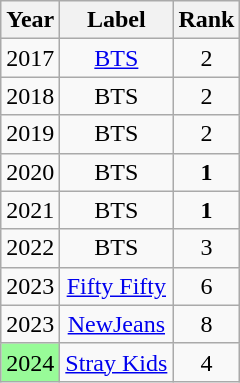<table class="wikitable sortable" style="text-align:center">
<tr>
<th>Year</th>
<th>Label</th>
<th>Rank</th>
</tr>
<tr>
<td>2017</td>
<td><a href='#'>BTS</a></td>
<td>2</td>
</tr>
<tr>
<td>2018</td>
<td>BTS</td>
<td>2</td>
</tr>
<tr>
<td>2019</td>
<td>BTS</td>
<td>2</td>
</tr>
<tr>
<td>2020</td>
<td>BTS</td>
<td><span><strong>1</strong></span></td>
</tr>
<tr>
<td>2021</td>
<td>BTS</td>
<td><span><strong>1</strong></span></td>
</tr>
<tr>
<td>2022</td>
<td>BTS</td>
<td>3</td>
</tr>
<tr>
<td>2023</td>
<td><a href='#'>Fifty Fifty</a></td>
<td>6</td>
</tr>
<tr>
<td>2023</td>
<td><a href='#'>NewJeans</a></td>
<td>8</td>
</tr>
<tr>
<td style="background:palegreen">2024</td>
<td><a href='#'>Stray Kids</a></td>
<td>4</td>
</tr>
</table>
